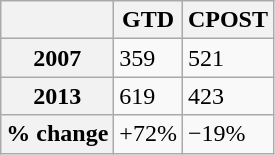<table class="wikitable">
<tr>
<th></th>
<th>GTD</th>
<th>CPOST</th>
</tr>
<tr>
<th>2007</th>
<td>359</td>
<td>521</td>
</tr>
<tr>
<th>2013</th>
<td>619</td>
<td>423</td>
</tr>
<tr>
<th>% change</th>
<td>+72%</td>
<td>−19%</td>
</tr>
</table>
